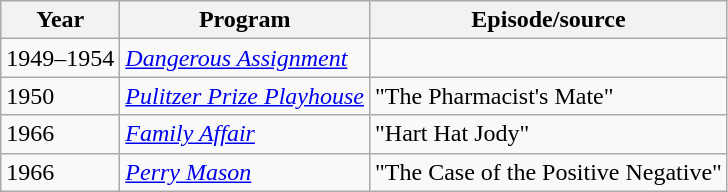<table class="wikitable">
<tr>
<th>Year</th>
<th>Program</th>
<th>Episode/source</th>
</tr>
<tr>
<td>1949–1954</td>
<td><em><a href='#'>Dangerous Assignment</a></em></td>
<td></td>
</tr>
<tr>
<td>1950</td>
<td><em><a href='#'>Pulitzer Prize Playhouse</a></em></td>
<td>"The Pharmacist's Mate"</td>
</tr>
<tr>
<td>1966</td>
<td><em><a href='#'>Family Affair</a></em></td>
<td>"Hart Hat Jody"</td>
</tr>
<tr>
<td>1966</td>
<td><em><a href='#'>Perry Mason</a></em></td>
<td>"The Case of the Positive Negative"</td>
</tr>
</table>
